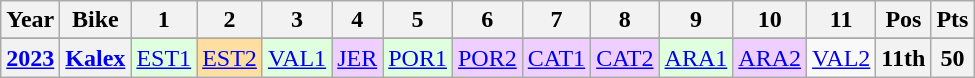<table class="wikitable" style="text-align:center;">
<tr>
<th>Year</th>
<th>Bike</th>
<th>1</th>
<th>2</th>
<th>3</th>
<th>4</th>
<th>5</th>
<th>6</th>
<th>7</th>
<th>8</th>
<th>9</th>
<th>10</th>
<th>11</th>
<th>Pos</th>
<th>Pts</th>
</tr>
<tr>
</tr>
<tr>
<th><a href='#'>2023</a></th>
<th><a href='#'>Kalex</a></th>
<td style="background:#dfffdf;"><a href='#'>EST1</a><br></td>
<td style="background:#ffdf9f;"><a href='#'>EST2</a><br></td>
<td style="background:#dfffdf;"><a href='#'>VAL1</a><br></td>
<td style="background:#efcfff;"><a href='#'>JER</a><br></td>
<td style="background:#dfffdf;"><a href='#'>POR1</a><br></td>
<td style="background:#efcfff;"><a href='#'>POR2</a><br></td>
<td style="background:#efcfff;"><a href='#'>CAT1</a><br></td>
<td style="background:#efcfff;"><a href='#'>CAT2</a><br></td>
<td style="background:#dfffdf;"><a href='#'>ARA1</a><br></td>
<td style="background:#efcfff;"><a href='#'>ARA2</a><br></td>
<td><a href='#'>VAL2</a></td>
<th>11th</th>
<th>50</th>
</tr>
</table>
